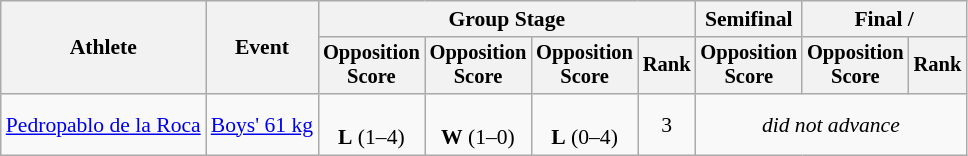<table class="wikitable" style="font-size:90%">
<tr>
<th rowspan=2>Athlete</th>
<th rowspan=2>Event</th>
<th colspan=4>Group Stage</th>
<th colspan=1>Semifinal</th>
<th colspan=2>Final / </th>
</tr>
<tr style="font-size:95%">
<th>Opposition<br>Score</th>
<th>Opposition<br>Score</th>
<th>Opposition<br>Score</th>
<th>Rank</th>
<th>Opposition<br>Score</th>
<th>Opposition<br>Score</th>
<th>Rank</th>
</tr>
<tr align=center>
<td align=left><a href='#'>Pedropablo de la Roca</a></td>
<td align=left><a href='#'>Boys' 61 kg</a></td>
<td><br><strong>L</strong> (1–4)</td>
<td><br><strong>W</strong> (1–0)</td>
<td><br><strong>L</strong> (0–4)</td>
<td>3</td>
<td colspan=3><em>did not advance</em></td>
</tr>
</table>
